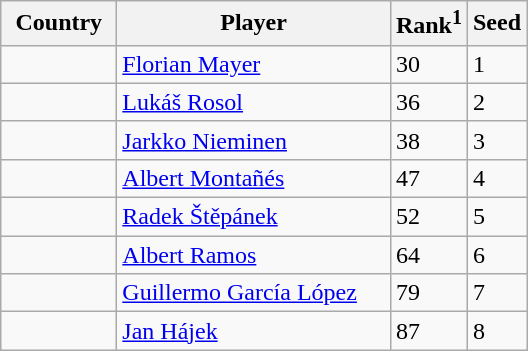<table class="sortable wikitable">
<tr>
<th width="70">Country</th>
<th width="175">Player</th>
<th>Rank<sup>1</sup></th>
<th>Seed</th>
</tr>
<tr>
<td></td>
<td><a href='#'>Florian Mayer</a></td>
<td>30</td>
<td>1</td>
</tr>
<tr>
<td></td>
<td><a href='#'>Lukáš Rosol</a></td>
<td>36</td>
<td>2</td>
</tr>
<tr>
<td></td>
<td><a href='#'>Jarkko Nieminen</a></td>
<td>38</td>
<td>3</td>
</tr>
<tr>
<td></td>
<td><a href='#'>Albert Montañés</a></td>
<td>47</td>
<td>4</td>
</tr>
<tr>
<td></td>
<td><a href='#'>Radek Štěpánek</a></td>
<td>52</td>
<td>5</td>
</tr>
<tr>
<td></td>
<td><a href='#'>Albert Ramos</a></td>
<td>64</td>
<td>6</td>
</tr>
<tr>
<td></td>
<td><a href='#'>Guillermo García López</a></td>
<td>79</td>
<td>7</td>
</tr>
<tr>
<td></td>
<td><a href='#'>Jan Hájek</a></td>
<td>87</td>
<td>8</td>
</tr>
</table>
